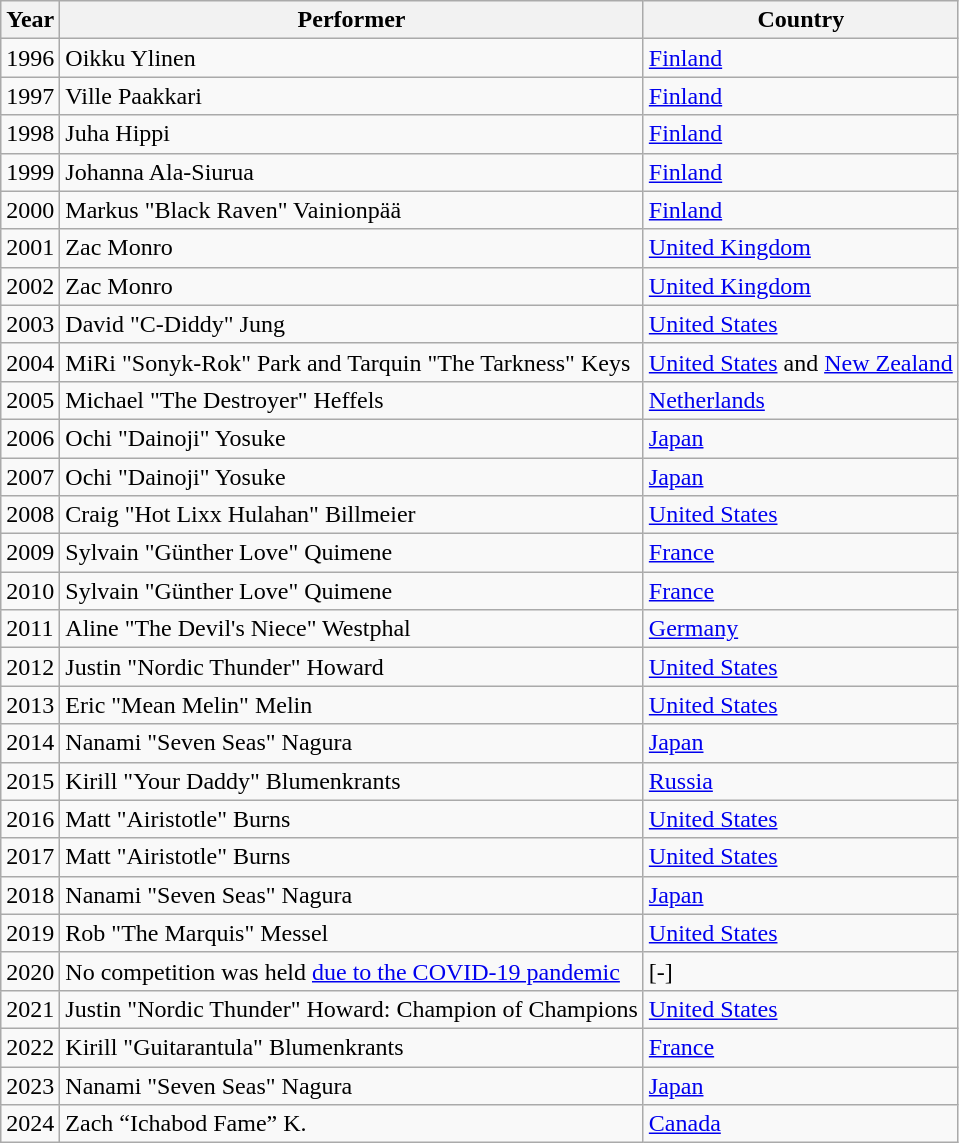<table class="wikitable sortable">
<tr>
<th>Year</th>
<th>Performer</th>
<th>Country</th>
</tr>
<tr>
<td>1996</td>
<td>Oikku Ylinen</td>
<td><a href='#'>Finland</a></td>
</tr>
<tr>
<td>1997</td>
<td>Ville Paakkari</td>
<td><a href='#'>Finland</a></td>
</tr>
<tr>
<td>1998</td>
<td>Juha Hippi</td>
<td><a href='#'>Finland</a></td>
</tr>
<tr>
<td>1999</td>
<td>Johanna Ala-Siurua</td>
<td><a href='#'>Finland</a></td>
</tr>
<tr>
<td>2000</td>
<td>Markus "Black Raven" Vainionpää</td>
<td><a href='#'>Finland</a></td>
</tr>
<tr>
<td>2001</td>
<td>Zac Monro</td>
<td><a href='#'>United Kingdom</a></td>
</tr>
<tr>
<td>2002</td>
<td>Zac Monro</td>
<td><a href='#'>United Kingdom</a></td>
</tr>
<tr>
<td>2003</td>
<td>David "C-Diddy" Jung</td>
<td><a href='#'>United States</a></td>
</tr>
<tr>
<td>2004</td>
<td>MiRi "Sonyk-Rok" Park and Tarquin "The Tarkness" Keys</td>
<td><a href='#'>United States</a> and <a href='#'>New Zealand</a></td>
</tr>
<tr>
<td>2005</td>
<td>Michael "The Destroyer" Heffels</td>
<td><a href='#'>Netherlands</a></td>
</tr>
<tr>
<td>2006</td>
<td>Ochi "Dainoji" Yosuke</td>
<td><a href='#'>Japan</a></td>
</tr>
<tr>
<td>2007</td>
<td>Ochi "Dainoji" Yosuke</td>
<td><a href='#'>Japan</a></td>
</tr>
<tr>
<td>2008</td>
<td>Craig "Hot Lixx Hulahan" Billmeier</td>
<td><a href='#'>United States</a></td>
</tr>
<tr>
<td>2009</td>
<td>Sylvain "Günther Love" Quimene</td>
<td><a href='#'>France</a></td>
</tr>
<tr>
<td>2010</td>
<td>Sylvain "Günther Love" Quimene</td>
<td><a href='#'>France</a></td>
</tr>
<tr>
<td>2011</td>
<td>Aline "The Devil's Niece" Westphal</td>
<td><a href='#'>Germany</a></td>
</tr>
<tr>
<td>2012</td>
<td>Justin "Nordic Thunder" Howard</td>
<td><a href='#'>United States</a></td>
</tr>
<tr>
<td>2013</td>
<td>Eric "Mean Melin" Melin</td>
<td><a href='#'>United States</a></td>
</tr>
<tr>
<td>2014</td>
<td>Nanami "Seven Seas" Nagura</td>
<td><a href='#'>Japan</a></td>
</tr>
<tr>
<td>2015</td>
<td>Kirill "Your Daddy" Blumenkrants</td>
<td><a href='#'>Russia</a></td>
</tr>
<tr>
<td>2016</td>
<td>Matt "Airistotle" Burns</td>
<td><a href='#'>United States</a></td>
</tr>
<tr>
<td>2017</td>
<td>Matt "Airistotle" Burns</td>
<td><a href='#'>United States</a></td>
</tr>
<tr>
<td>2018</td>
<td>Nanami "Seven Seas" Nagura</td>
<td><a href='#'>Japan</a></td>
</tr>
<tr>
<td>2019</td>
<td>Rob "The Marquis" Messel</td>
<td><a href='#'>United States</a></td>
</tr>
<tr>
<td>2020</td>
<td>No competition was held <a href='#'>due to the COVID-19 pandemic</a></td>
<td>[-]</td>
</tr>
<tr>
<td>2021</td>
<td>Justin "Nordic Thunder" Howard: Champion of Champions</td>
<td><a href='#'>United States</a></td>
</tr>
<tr>
<td>2022</td>
<td>Kirill "Guitarantula" Blumenkrants</td>
<td><a href='#'>France</a></td>
</tr>
<tr>
<td>2023</td>
<td>Nanami "Seven Seas" Nagura</td>
<td><a href='#'>Japan</a></td>
</tr>
<tr>
<td>2024</td>
<td>Zach “Ichabod Fame” K.</td>
<td><a href='#'>Canada</a></td>
</tr>
</table>
